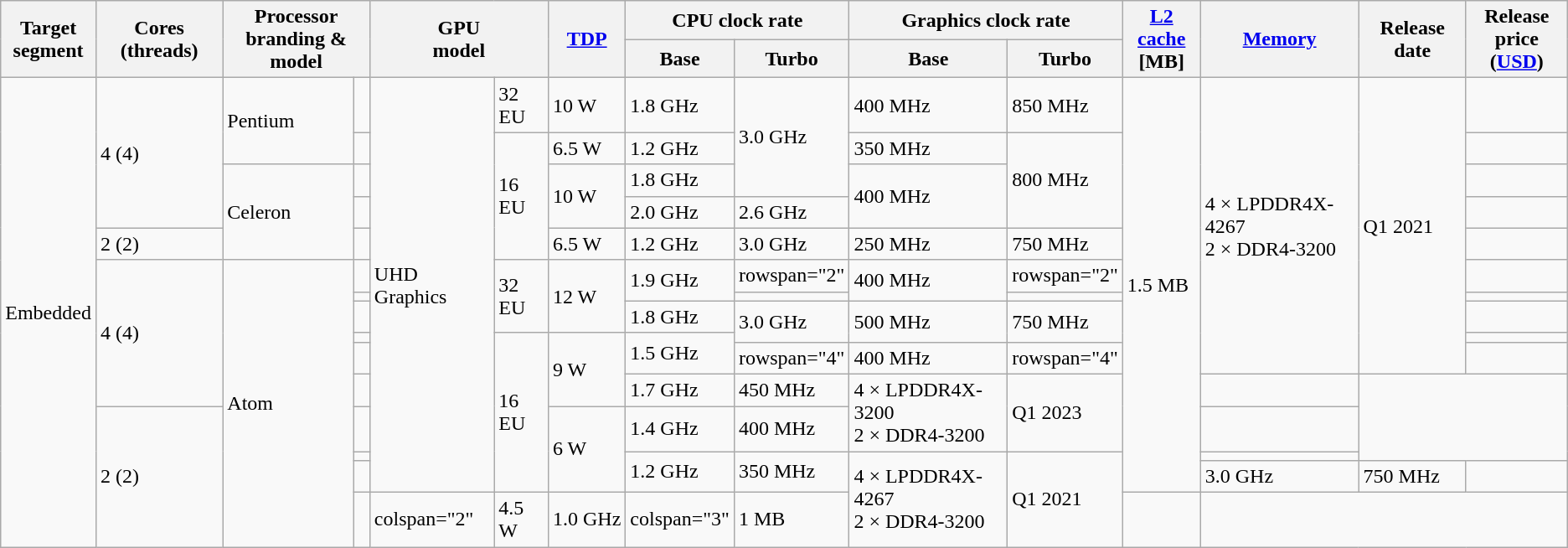<table class="wikitable">
<tr>
<th rowspan="2">Target<br>segment</th>
<th rowspan="2">Cores (threads)</th>
<th colspan="2" rowspan="2">Processor<br>branding & model</th>
<th colspan="2" rowspan="2">GPU<br>model</th>
<th rowspan="2"><a href='#'>TDP</a></th>
<th colspan="2">CPU clock rate</th>
<th colspan="2">Graphics clock rate</th>
<th rowspan="2"><a href='#'>L2 cache</a><br>[MB]</th>
<th rowspan="2"><a href='#'>Memory</a></th>
<th rowspan="2">Release date</th>
<th rowspan="2">Release<br>price (<a href='#'>USD</a>)</th>
</tr>
<tr>
<th>Base</th>
<th>Turbo</th>
<th>Base</th>
<th>Turbo</th>
</tr>
<tr>
<td rowspan="15">Embedded</td>
<td rowspan="4">4 (4)</td>
<td rowspan="2">Pentium</td>
<td></td>
<td rowspan="14">UHD Graphics</td>
<td>32 EU</td>
<td>10 W</td>
<td>1.8 GHz</td>
<td rowspan="3">3.0 GHz</td>
<td>400 MHz</td>
<td>850 MHz</td>
<td rowspan="14">1.5 MB</td>
<td rowspan="10">4 × LPDDR4X-4267<br>2 × DDR4-3200</td>
<td rowspan="10">Q1 2021</td>
<td></td>
</tr>
<tr>
<td></td>
<td rowspan="4">16 EU</td>
<td>6.5 W</td>
<td>1.2 GHz</td>
<td>350 MHz</td>
<td rowspan="3">800 MHz</td>
<td></td>
</tr>
<tr>
<td rowspan="3">Celeron</td>
<td></td>
<td rowspan="2">10 W</td>
<td>1.8 GHz</td>
<td rowspan="2">400 MHz</td>
<td></td>
</tr>
<tr>
<td></td>
<td>2.0 GHz</td>
<td>2.6 GHz</td>
<td></td>
</tr>
<tr>
<td>2 (2)</td>
<td></td>
<td>6.5 W</td>
<td>1.2 GHz</td>
<td>3.0 GHz</td>
<td>250 MHz</td>
<td>750 MHz</td>
<td></td>
</tr>
<tr>
<td rowspan="6">4 (4)</td>
<td rowspan="10">Atom</td>
<td></td>
<td rowspan="3">32 EU</td>
<td rowspan="3">12 W</td>
<td rowspan="2">1.9 GHz</td>
<td>rowspan="2" </td>
<td rowspan="2">400 MHz</td>
<td>rowspan="2" </td>
<td></td>
</tr>
<tr>
<td></td>
<td></td>
</tr>
<tr>
<td></td>
<td>1.8 GHz</td>
<td rowspan="2">3.0 GHz</td>
<td rowspan="2">500 MHz</td>
<td rowspan="2">750 MHz</td>
<td></td>
</tr>
<tr>
<td></td>
<td rowspan="6">16 EU</td>
<td rowspan="3">9 W</td>
<td rowspan="2">1.5 GHz</td>
<td></td>
</tr>
<tr>
<td></td>
<td>rowspan="4" </td>
<td>400 MHz</td>
<td>rowspan="4" </td>
<td></td>
</tr>
<tr>
<td></td>
<td>1.7 GHz</td>
<td>450 MHz</td>
<td rowspan="2">4 × LPDDR4X-3200<br>2 × DDR4-3200</td>
<td rowspan="2">Q1 2023</td>
<td></td>
</tr>
<tr>
<td rowspan="4">2 (2)</td>
<td></td>
<td rowspan="3">6 W</td>
<td>1.4 GHz</td>
<td>400 MHz</td>
<td></td>
</tr>
<tr>
<td></td>
<td rowspan="2">1.2 GHz</td>
<td rowspan="2">350 MHz</td>
<td rowspan="3">4 × LPDDR4X-4267<br>2 × DDR4-3200</td>
<td rowspan="3">Q1 2021</td>
<td></td>
</tr>
<tr>
<td></td>
<td>3.0 GHz</td>
<td>750 MHz</td>
<td></td>
</tr>
<tr>
<td></td>
<td>colspan="2" </td>
<td>4.5 W</td>
<td>1.0 GHz</td>
<td>colspan="3" </td>
<td>1 MB</td>
<td></td>
</tr>
</table>
